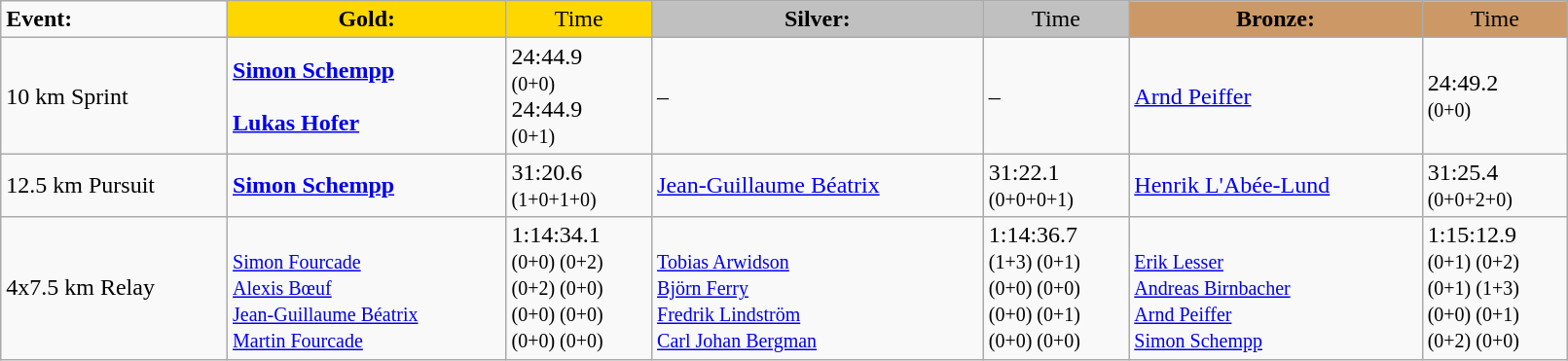<table class="wikitable" width=85%>
<tr>
<td><strong>Event:</strong></td>
<td style="text-align:center;background-color:gold;"><strong>Gold:</strong></td>
<td style="text-align:center;background-color:gold;">Time</td>
<td style="text-align:center;background-color:silver;"><strong>Silver:</strong></td>
<td style="text-align:center;background-color:silver;">Time</td>
<td style="text-align:center;background-color:#CC9966;"><strong>Bronze:</strong></td>
<td style="text-align:center;background-color:#CC9966;">Time</td>
</tr>
<tr>
<td>10 km Sprint<br></td>
<td><strong><a href='#'>Simon Schempp</a></strong><br><small></small><br><strong><a href='#'>Lukas Hofer</a></strong><br><small></small></td>
<td>24:44.9<br><small>(0+0)</small><br>24:44.9<br><small>(0+1)</small></td>
<td>–</td>
<td>–</td>
<td><a href='#'>Arnd Peiffer</a><br><small></small></td>
<td>24:49.2<br><small>(0+0)</small></td>
</tr>
<tr>
<td>12.5 km Pursuit<br></td>
<td><strong><a href='#'>Simon Schempp</a></strong><br><small></small></td>
<td>31:20.6<br><small>(1+0+1+0)</small></td>
<td><a href='#'>Jean-Guillaume Béatrix</a><br><small></small></td>
<td>31:22.1<br><small>(0+0+0+1)</small></td>
<td><a href='#'>Henrik L'Abée-Lund</a><br><small></small></td>
<td>31:25.4<br><small>(0+0+2+0)</small></td>
</tr>
<tr>
<td>4x7.5 km Relay<br></td>
<td><strong></strong><br><small><a href='#'>Simon Fourcade</a><br><a href='#'>Alexis Bœuf</a><br><a href='#'>Jean-Guillaume Béatrix</a><br><a href='#'>Martin Fourcade</a></small></td>
<td>1:14:34.1<br><small>(0+0) (0+2)<br>(0+2) (0+0)<br>(0+0) (0+0)<br>(0+0) (0+0)</small></td>
<td><br><small><a href='#'>Tobias Arwidson</a><br><a href='#'>Björn Ferry</a><br><a href='#'>Fredrik Lindström</a><br><a href='#'>Carl Johan Bergman</a></small></td>
<td>1:14:36.7<br><small>(1+3) (0+1)<br>(0+0) (0+0)<br>(0+0) (0+1)<br>(0+0) (0+0)</small></td>
<td><br><small><a href='#'>Erik Lesser</a><br><a href='#'>Andreas Birnbacher</a><br><a href='#'>Arnd Peiffer</a><br><a href='#'>Simon Schempp</a></small></td>
<td>1:15:12.9<br><small>(0+1) (0+2)<br>(0+1) (1+3)<br>(0+0) (0+1)<br>(0+2) (0+0)</small></td>
</tr>
</table>
